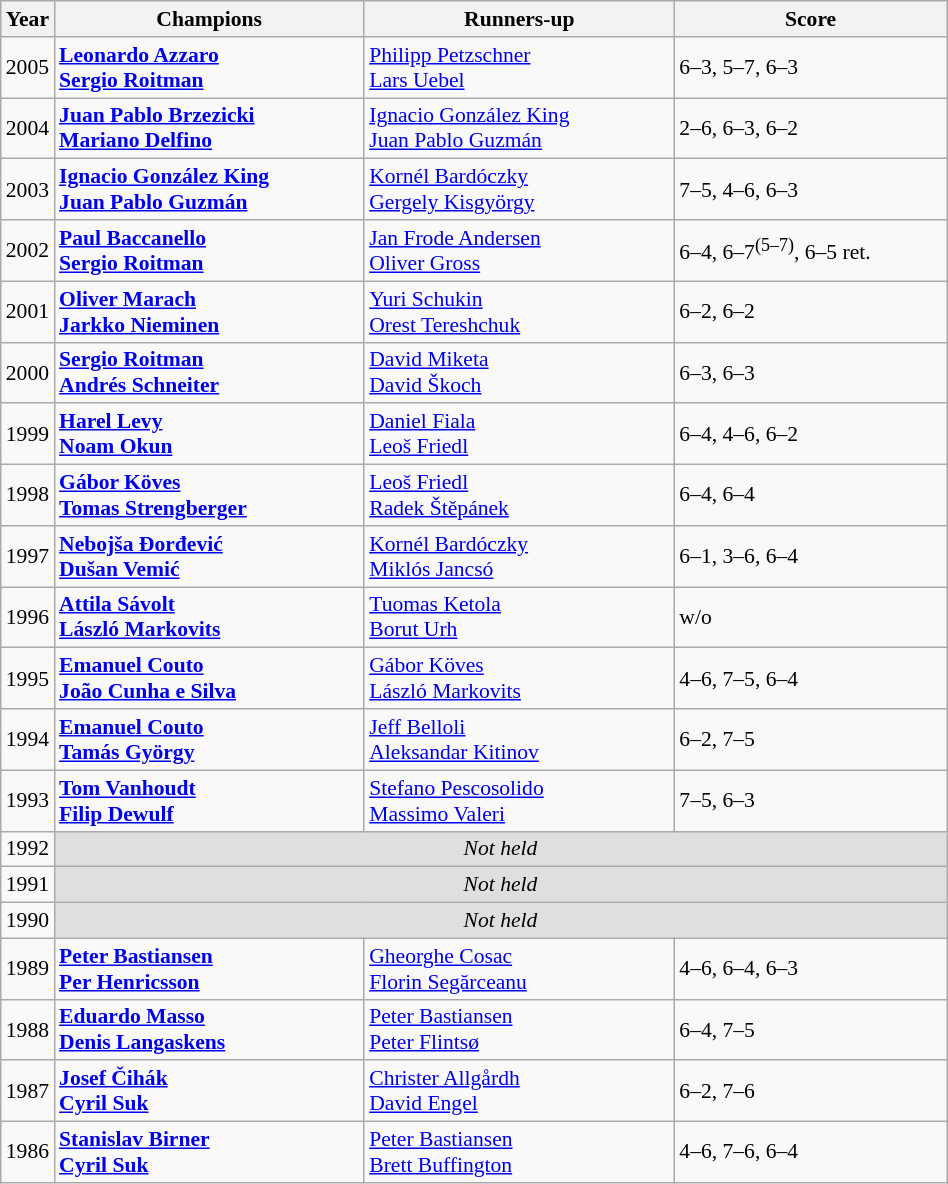<table class="wikitable" style="font-size:90%">
<tr>
<th>Year</th>
<th width="200">Champions</th>
<th width="200">Runners-up</th>
<th width="175">Score</th>
</tr>
<tr>
<td>2005</td>
<td> <strong><a href='#'>Leonardo Azzaro</a></strong> <br>  <strong><a href='#'>Sergio Roitman</a></strong></td>
<td> <a href='#'>Philipp Petzschner</a> <br>  <a href='#'>Lars Uebel</a></td>
<td>6–3, 5–7, 6–3</td>
</tr>
<tr>
<td>2004</td>
<td> <strong><a href='#'>Juan Pablo Brzezicki</a></strong> <br>  <strong><a href='#'>Mariano Delfino</a></strong></td>
<td> <a href='#'>Ignacio González King</a> <br>  <a href='#'>Juan Pablo Guzmán</a></td>
<td>2–6, 6–3, 6–2</td>
</tr>
<tr>
<td>2003</td>
<td> <strong><a href='#'>Ignacio González King</a></strong> <br>  <strong><a href='#'>Juan Pablo Guzmán</a></strong></td>
<td> <a href='#'>Kornél Bardóczky</a> <br>  <a href='#'>Gergely Kisgyörgy</a></td>
<td>7–5, 4–6, 6–3</td>
</tr>
<tr>
<td>2002</td>
<td> <strong><a href='#'>Paul Baccanello</a></strong> <br>  <strong><a href='#'>Sergio Roitman</a></strong></td>
<td> <a href='#'>Jan Frode Andersen</a> <br>  <a href='#'>Oliver Gross</a></td>
<td>6–4, 6–7<sup>(5–7)</sup>, 6–5 ret.</td>
</tr>
<tr>
<td>2001</td>
<td> <strong><a href='#'>Oliver Marach</a></strong> <br>  <strong><a href='#'>Jarkko Nieminen</a></strong></td>
<td> <a href='#'>Yuri Schukin</a> <br>  <a href='#'>Orest Tereshchuk</a></td>
<td>6–2, 6–2</td>
</tr>
<tr>
<td>2000</td>
<td> <strong><a href='#'>Sergio Roitman</a></strong> <br>  <strong><a href='#'>Andrés Schneiter</a></strong></td>
<td> <a href='#'>David Miketa</a> <br>  <a href='#'>David Škoch</a></td>
<td>6–3, 6–3</td>
</tr>
<tr>
<td>1999</td>
<td> <strong><a href='#'>Harel Levy</a></strong> <br>  <strong><a href='#'>Noam Okun</a></strong></td>
<td> <a href='#'>Daniel Fiala</a> <br>  <a href='#'>Leoš Friedl</a></td>
<td>6–4, 4–6, 6–2</td>
</tr>
<tr>
<td>1998</td>
<td> <strong><a href='#'>Gábor Köves</a></strong> <br>  <strong><a href='#'>Tomas Strengberger</a></strong></td>
<td> <a href='#'>Leoš Friedl</a> <br>  <a href='#'>Radek Štěpánek</a></td>
<td>6–4, 6–4</td>
</tr>
<tr>
<td>1997</td>
<td> <strong><a href='#'>Nebojša Đorđević</a></strong> <br>  <strong><a href='#'>Dušan Vemić</a></strong></td>
<td> <a href='#'>Kornél Bardóczky</a> <br>  <a href='#'>Miklós Jancsó</a></td>
<td>6–1, 3–6, 6–4</td>
</tr>
<tr>
<td>1996</td>
<td> <strong><a href='#'>Attila Sávolt</a></strong> <br>  <strong><a href='#'>László Markovits</a></strong></td>
<td> <a href='#'>Tuomas Ketola</a> <br>  <a href='#'>Borut Urh</a></td>
<td>w/o</td>
</tr>
<tr>
<td>1995</td>
<td> <strong><a href='#'>Emanuel Couto</a></strong> <br>  <strong><a href='#'>João Cunha e Silva</a></strong></td>
<td> <a href='#'>Gábor Köves</a> <br>  <a href='#'>László Markovits</a></td>
<td>4–6, 7–5, 6–4</td>
</tr>
<tr>
<td>1994</td>
<td> <strong><a href='#'>Emanuel Couto</a></strong> <br>  <strong><a href='#'>Tamás György</a></strong></td>
<td> <a href='#'>Jeff Belloli</a> <br>  <a href='#'>Aleksandar Kitinov</a></td>
<td>6–2, 7–5</td>
</tr>
<tr>
<td>1993</td>
<td> <strong><a href='#'>Tom Vanhoudt</a></strong> <br>  <strong><a href='#'>Filip Dewulf</a></strong></td>
<td> <a href='#'>Stefano Pescosolido</a> <br>  <a href='#'>Massimo Valeri</a></td>
<td>7–5, 6–3</td>
</tr>
<tr>
<td>1992</td>
<td colspan=3 align=center style="background:#dfdfdf"><em>Not held</em></td>
</tr>
<tr>
<td>1991</td>
<td colspan=3 align=center style="background:#dfdfdf"><em>Not held</em></td>
</tr>
<tr>
<td>1990</td>
<td colspan=3 align=center style="background:#dfdfdf"><em>Not held</em></td>
</tr>
<tr>
<td>1989</td>
<td> <strong><a href='#'>Peter Bastiansen</a></strong> <br>  <strong><a href='#'>Per Henricsson</a></strong></td>
<td> <a href='#'>Gheorghe Cosac</a> <br>  <a href='#'>Florin Segărceanu</a></td>
<td>4–6, 6–4, 6–3</td>
</tr>
<tr>
<td>1988</td>
<td> <strong><a href='#'>Eduardo Masso</a></strong> <br>  <strong><a href='#'>Denis Langaskens</a></strong></td>
<td> <a href='#'>Peter Bastiansen</a> <br>  <a href='#'>Peter Flintsø</a></td>
<td>6–4, 7–5</td>
</tr>
<tr>
<td>1987</td>
<td> <strong><a href='#'>Josef Čihák</a></strong> <br>  <strong><a href='#'>Cyril Suk</a></strong></td>
<td> <a href='#'>Christer Allgårdh</a> <br>  <a href='#'>David Engel</a></td>
<td>6–2, 7–6</td>
</tr>
<tr>
<td>1986</td>
<td> <strong><a href='#'>Stanislav Birner</a></strong> <br>  <strong><a href='#'>Cyril Suk</a></strong></td>
<td> <a href='#'>Peter Bastiansen</a> <br>  <a href='#'>Brett Buffington</a></td>
<td>4–6, 7–6, 6–4</td>
</tr>
</table>
